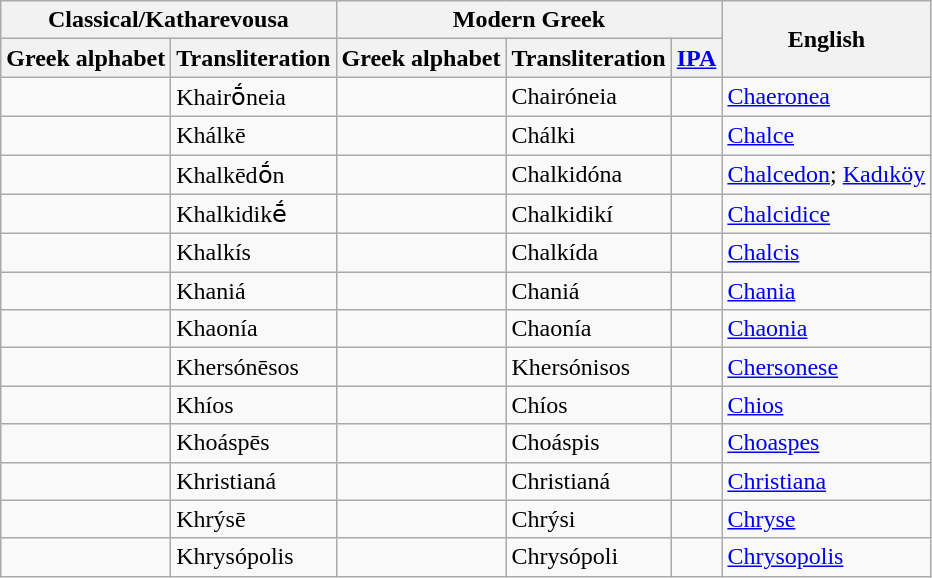<table class="wikitable">
<tr>
<th colspan="2">Classical/Katharevousa</th>
<th colspan="3">Modern Greek</th>
<th rowspan="2">English</th>
</tr>
<tr>
<th>Greek alphabet</th>
<th>Transliteration</th>
<th>Greek alphabet</th>
<th>Transliteration</th>
<th><a href='#'>IPA</a></th>
</tr>
<tr>
<td></td>
<td>Khairṓneia</td>
<td></td>
<td>Chairóneia</td>
<td></td>
<td><a href='#'>Chaeronea</a></td>
</tr>
<tr>
<td></td>
<td>Khálkē</td>
<td></td>
<td>Chálki</td>
<td></td>
<td><a href='#'>Chalce</a></td>
</tr>
<tr>
<td></td>
<td>Khalkēdṓn</td>
<td></td>
<td>Chalkidóna</td>
<td></td>
<td><a href='#'>Chalcedon</a>; <a href='#'>Kadıköy</a></td>
</tr>
<tr>
<td></td>
<td>Khalkidikḗ</td>
<td></td>
<td>Chalkidikí</td>
<td></td>
<td><a href='#'>Chalcidice</a></td>
</tr>
<tr>
<td></td>
<td>Khalkís</td>
<td></td>
<td>Chalkída</td>
<td></td>
<td><a href='#'>Chalcis</a></td>
</tr>
<tr>
<td></td>
<td>Khaniá</td>
<td></td>
<td>Chaniá</td>
<td></td>
<td><a href='#'>Chania</a></td>
</tr>
<tr>
<td></td>
<td>Khaonía</td>
<td></td>
<td>Chaonía</td>
<td></td>
<td><a href='#'>Chaonia</a></td>
</tr>
<tr>
<td></td>
<td>Khersónēsos</td>
<td></td>
<td>Khersónisos</td>
<td></td>
<td><a href='#'>Chersonese</a></td>
</tr>
<tr>
<td></td>
<td>Khíos</td>
<td></td>
<td>Chíos</td>
<td></td>
<td><a href='#'>Chios</a></td>
</tr>
<tr>
<td></td>
<td>Khoáspēs</td>
<td></td>
<td>Choáspis</td>
<td></td>
<td><a href='#'>Choaspes</a></td>
</tr>
<tr>
<td></td>
<td>Khristianá</td>
<td></td>
<td>Christianá</td>
<td></td>
<td><a href='#'>Christiana</a></td>
</tr>
<tr>
<td></td>
<td>Khrýsē</td>
<td></td>
<td>Chrýsi</td>
<td></td>
<td><a href='#'>Chryse</a></td>
</tr>
<tr>
<td></td>
<td>Khrysópolis</td>
<td></td>
<td>Chrysópoli</td>
<td></td>
<td><a href='#'>Chrysopolis</a></td>
</tr>
</table>
